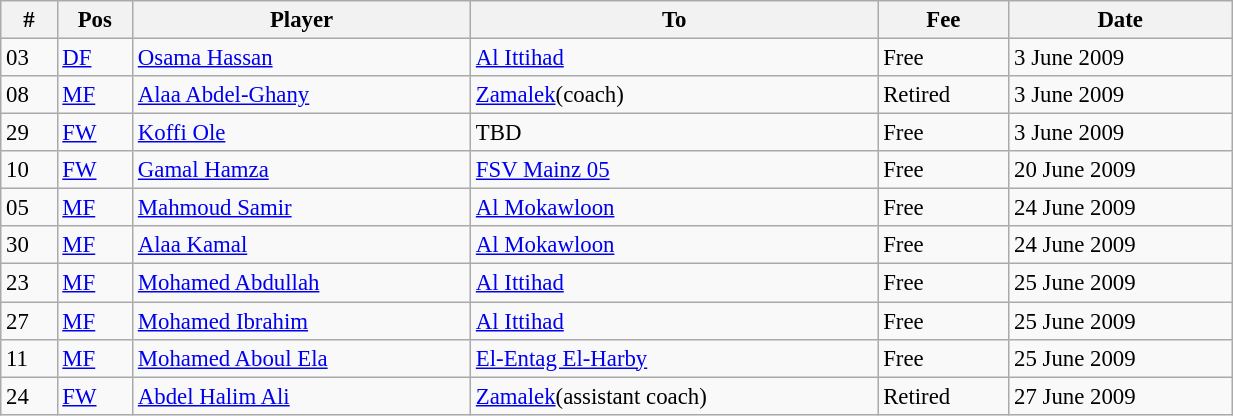<table class="wikitable sortable" style="width:65%; text-align:center; font-size:95%; text-align:left;">
<tr>
<th>#</th>
<th>Pos</th>
<th>Player</th>
<th>To</th>
<th>Fee</th>
<th>Date</th>
</tr>
<tr>
<td>03</td>
<td><a href='#'>DF</a></td>
<td> <a href='#'>Osama Hassan</a></td>
<td><a href='#'>Al Ittihad</a></td>
<td>Free</td>
<td>3 June 2009</td>
</tr>
<tr>
<td>08</td>
<td><a href='#'>MF</a></td>
<td> <a href='#'>Alaa Abdel-Ghany</a></td>
<td><a href='#'>Zamalek</a>(coach)</td>
<td>Retired</td>
<td>3 June 2009</td>
</tr>
<tr>
<td>29</td>
<td><a href='#'>FW</a></td>
<td> <a href='#'>Koffi Ole</a></td>
<td>TBD</td>
<td>Free</td>
<td>3 June 2009</td>
</tr>
<tr>
<td>10</td>
<td><a href='#'>FW</a></td>
<td> <a href='#'>Gamal Hamza</a></td>
<td><a href='#'>FSV Mainz 05</a></td>
<td>Free</td>
<td>20 June 2009</td>
</tr>
<tr>
<td>05</td>
<td><a href='#'>MF</a></td>
<td> <a href='#'>Mahmoud Samir</a></td>
<td><a href='#'>Al Mokawloon</a></td>
<td>Free</td>
<td>24 June 2009</td>
</tr>
<tr>
<td>30</td>
<td><a href='#'>MF</a></td>
<td> <a href='#'>Alaa Kamal</a></td>
<td><a href='#'>Al Mokawloon</a></td>
<td>Free</td>
<td>24 June 2009</td>
</tr>
<tr>
<td>23</td>
<td><a href='#'>MF</a></td>
<td> <a href='#'>Mohamed Abdullah</a></td>
<td><a href='#'>Al Ittihad</a></td>
<td>Free</td>
<td>25 June 2009</td>
</tr>
<tr>
<td>27</td>
<td><a href='#'>MF</a></td>
<td> <a href='#'>Mohamed Ibrahim</a></td>
<td><a href='#'>Al Ittihad</a></td>
<td>Free</td>
<td>25 June 2009</td>
</tr>
<tr>
<td>11</td>
<td><a href='#'>MF</a></td>
<td> <a href='#'>Mohamed Aboul Ela</a></td>
<td><a href='#'>El-Entag El-Harby</a></td>
<td>Free</td>
<td>25 June 2009</td>
</tr>
<tr>
<td>24</td>
<td><a href='#'>FW</a></td>
<td> <a href='#'>Abdel Halim Ali</a></td>
<td><a href='#'>Zamalek</a>(assistant coach)</td>
<td>Retired</td>
<td>27 June 2009</td>
</tr>
</table>
